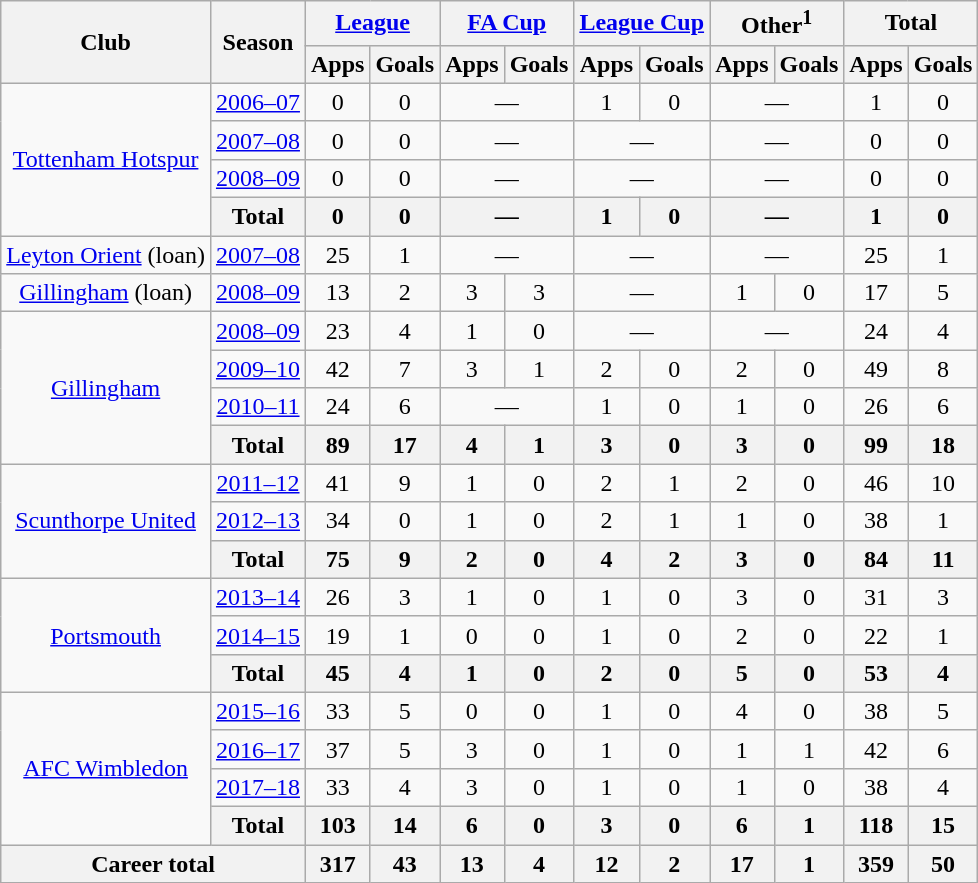<table class="wikitable" style="text-align:center">
<tr>
<th rowspan="2">Club</th>
<th rowspan="2">Season</th>
<th colspan="2"><a href='#'>League</a></th>
<th colspan="2"><a href='#'>FA Cup</a></th>
<th colspan="2"><a href='#'>League Cup</a></th>
<th colspan="2">Other<sup>1</sup></th>
<th colspan="2">Total</th>
</tr>
<tr>
<th>Apps</th>
<th>Goals</th>
<th>Apps</th>
<th>Goals</th>
<th>Apps</th>
<th>Goals</th>
<th>Apps</th>
<th>Goals</th>
<th>Apps</th>
<th>Goals</th>
</tr>
<tr>
<td rowspan="4"><a href='#'>Tottenham Hotspur</a></td>
<td><a href='#'>2006–07</a></td>
<td>0</td>
<td>0</td>
<td colspan="2">—</td>
<td>1</td>
<td>0</td>
<td colspan="2">—</td>
<td>1</td>
<td>0</td>
</tr>
<tr>
<td><a href='#'>2007–08</a></td>
<td>0</td>
<td>0</td>
<td colspan="2">—</td>
<td colspan="2">—</td>
<td colspan="2">—</td>
<td>0</td>
<td>0</td>
</tr>
<tr>
<td><a href='#'>2008–09</a></td>
<td>0</td>
<td>0</td>
<td colspan="2">—</td>
<td colspan="2">—</td>
<td colspan="2">—</td>
<td>0</td>
<td>0</td>
</tr>
<tr>
<th>Total</th>
<th>0</th>
<th>0</th>
<th colspan="2">—</th>
<th>1</th>
<th>0</th>
<th colspan="2">—</th>
<th>1</th>
<th>0</th>
</tr>
<tr>
<td><a href='#'>Leyton Orient</a> (loan)</td>
<td><a href='#'>2007–08</a></td>
<td>25</td>
<td>1</td>
<td colspan="2">—</td>
<td colspan="2">—</td>
<td colspan="2">—</td>
<td>25</td>
<td>1</td>
</tr>
<tr>
<td><a href='#'>Gillingham</a> (loan)</td>
<td><a href='#'>2008–09</a></td>
<td>13</td>
<td>2</td>
<td>3</td>
<td>3</td>
<td colspan="2">—</td>
<td>1</td>
<td>0</td>
<td>17</td>
<td>5</td>
</tr>
<tr>
<td rowspan="4"><a href='#'>Gillingham</a></td>
<td><a href='#'>2008–09</a></td>
<td>23</td>
<td>4</td>
<td>1</td>
<td>0</td>
<td colspan="2">—</td>
<td colspan="2">—</td>
<td>24</td>
<td>4</td>
</tr>
<tr>
<td><a href='#'>2009–10</a></td>
<td>42</td>
<td>7</td>
<td>3</td>
<td>1</td>
<td>2</td>
<td>0</td>
<td>2</td>
<td>0</td>
<td>49</td>
<td>8</td>
</tr>
<tr>
<td><a href='#'>2010–11</a></td>
<td>24</td>
<td>6</td>
<td colspan="2">—</td>
<td>1</td>
<td>0</td>
<td>1</td>
<td>0</td>
<td>26</td>
<td>6</td>
</tr>
<tr>
<th>Total</th>
<th>89</th>
<th>17</th>
<th>4</th>
<th>1</th>
<th>3</th>
<th>0</th>
<th>3</th>
<th>0</th>
<th>99</th>
<th>18</th>
</tr>
<tr>
<td rowspan="3"><a href='#'>Scunthorpe United</a></td>
<td><a href='#'>2011–12</a></td>
<td>41</td>
<td>9</td>
<td>1</td>
<td>0</td>
<td>2</td>
<td>1</td>
<td>2</td>
<td>0</td>
<td>46</td>
<td>10</td>
</tr>
<tr>
<td><a href='#'>2012–13</a></td>
<td>34</td>
<td>0</td>
<td>1</td>
<td>0</td>
<td>2</td>
<td>1</td>
<td>1</td>
<td>0</td>
<td>38</td>
<td>1</td>
</tr>
<tr>
<th>Total</th>
<th>75</th>
<th>9</th>
<th>2</th>
<th>0</th>
<th>4</th>
<th>2</th>
<th>3</th>
<th>0</th>
<th>84</th>
<th>11</th>
</tr>
<tr>
<td rowspan="3"><a href='#'>Portsmouth</a></td>
<td><a href='#'>2013–14</a></td>
<td>26</td>
<td>3</td>
<td>1</td>
<td>0</td>
<td>1</td>
<td>0</td>
<td>3</td>
<td>0</td>
<td>31</td>
<td>3</td>
</tr>
<tr>
<td><a href='#'>2014–15</a></td>
<td>19</td>
<td>1</td>
<td>0</td>
<td>0</td>
<td>1</td>
<td>0</td>
<td>2</td>
<td>0</td>
<td>22</td>
<td>1</td>
</tr>
<tr>
<th>Total</th>
<th>45</th>
<th>4</th>
<th>1</th>
<th>0</th>
<th>2</th>
<th>0</th>
<th>5</th>
<th>0</th>
<th>53</th>
<th>4</th>
</tr>
<tr>
<td rowspan="4"><a href='#'>AFC Wimbledon</a></td>
<td><a href='#'>2015–16</a></td>
<td>33</td>
<td>5</td>
<td>0</td>
<td>0</td>
<td>1</td>
<td>0</td>
<td>4</td>
<td>0</td>
<td>38</td>
<td>5</td>
</tr>
<tr>
<td><a href='#'>2016–17</a></td>
<td>37</td>
<td>5</td>
<td>3</td>
<td>0</td>
<td>1</td>
<td>0</td>
<td>1</td>
<td>1</td>
<td>42</td>
<td>6</td>
</tr>
<tr>
<td><a href='#'>2017–18</a></td>
<td>33</td>
<td>4</td>
<td>3</td>
<td>0</td>
<td>1</td>
<td>0</td>
<td>1</td>
<td>0</td>
<td>38</td>
<td>4</td>
</tr>
<tr>
<th>Total</th>
<th>103</th>
<th>14</th>
<th>6</th>
<th>0</th>
<th>3</th>
<th>0</th>
<th>6</th>
<th>1</th>
<th>118</th>
<th>15</th>
</tr>
<tr>
<th colspan="2">Career total</th>
<th>317</th>
<th>43</th>
<th>13</th>
<th>4</th>
<th>12</th>
<th>2</th>
<th>17</th>
<th>1</th>
<th>359</th>
<th>50</th>
</tr>
</table>
